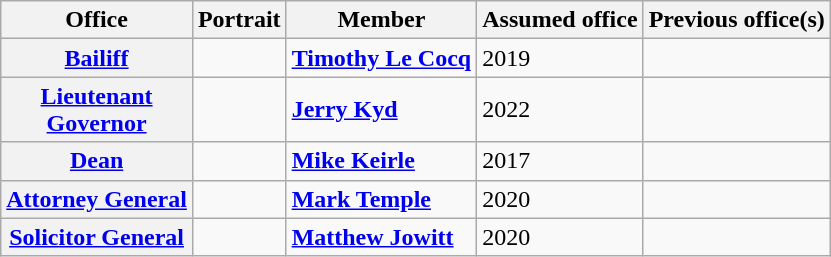<table class="wikitable sortable sticky-header" id="constables">
<tr style="vertical-align:bottom">
<th scope="col">Office</th>
<th scope="col">Portrait</th>
<th scope="col">Member</th>
<th scope="col">Assumed office</th>
<th scope="col">Previous office(s)</th>
</tr>
<tr>
<th scope="row"><a href='#'>Bailiff</a></th>
<td></td>
<td data-sort-value=""><strong><a href='#'>Timothy Le Cocq</a></strong></td>
<td>2019</td>
<td></td>
</tr>
<tr>
<th scope="row"><a href='#'>Lieutenant<br>Governor</a></th>
<td></td>
<td data-sort-value=""><strong><a href='#'>Jerry Kyd</a></strong></td>
<td>2022</td>
<td></td>
</tr>
<tr>
<th scope="row"><a href='#'>Dean</a></th>
<td></td>
<td data-sort-value=""><strong><a href='#'>Mike Keirle</a></strong></td>
<td>2017</td>
<td></td>
</tr>
<tr>
<th scope="row"><a href='#'>Attorney General</a></th>
<td></td>
<td data-sort-value=""><strong><a href='#'>Mark Temple</a></strong></td>
<td>2020</td>
<td></td>
</tr>
<tr>
<th scope="row"><a href='#'>Solicitor General</a></th>
<td></td>
<td data-sort-value=""><strong><a href='#'>Matthew Jowitt</a></strong></td>
<td>2020</td>
<td></td>
</tr>
</table>
